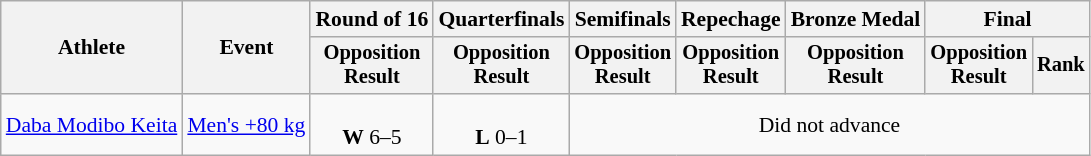<table class="wikitable" style="font-size:90%">
<tr>
<th rowspan="2">Athlete</th>
<th rowspan="2">Event</th>
<th>Round of 16</th>
<th>Quarterfinals</th>
<th>Semifinals</th>
<th>Repechage</th>
<th>Bronze Medal</th>
<th colspan=2>Final</th>
</tr>
<tr style="font-size:95%">
<th>Opposition<br>Result</th>
<th>Opposition<br>Result</th>
<th>Opposition<br>Result</th>
<th>Opposition<br>Result</th>
<th>Opposition<br>Result</th>
<th>Opposition<br>Result</th>
<th>Rank</th>
</tr>
<tr align=center>
<td align=left><a href='#'>Daba Modibo Keita</a></td>
<td align=left><a href='#'>Men's +80 kg</a></td>
<td><br><strong>W</strong> 6–5</td>
<td><br><strong>L</strong> 0–1</td>
<td colspan=5>Did not advance</td>
</tr>
</table>
